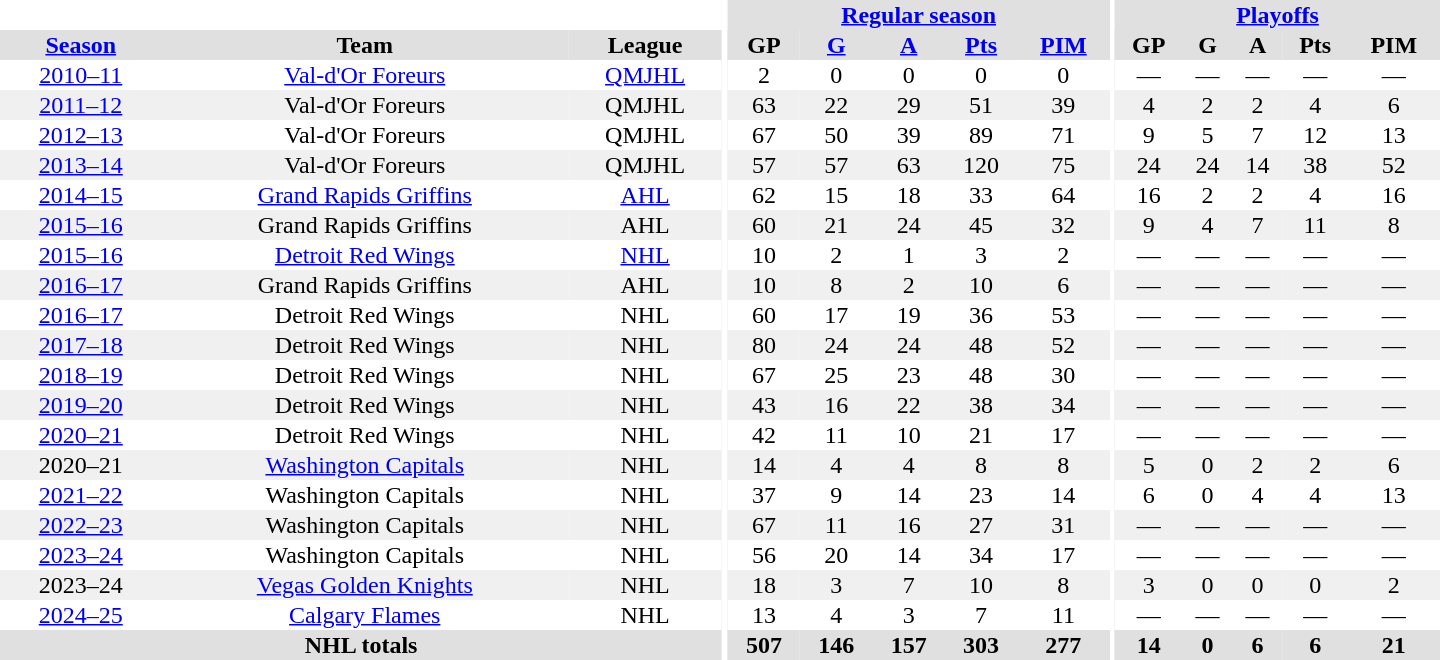<table border="0" cellpadding="1" cellspacing="0" style="text-align:center; width:60em;">
<tr bgcolor="#e0e0e0">
<th colspan="3" bgcolor="#ffffff"></th>
<th rowspan="99" bgcolor="#ffffff"></th>
<th colspan="5"><a href='#'>Regular season</a></th>
<th rowspan="99" bgcolor="#ffffff"></th>
<th colspan="5"><a href='#'>Playoffs</a></th>
</tr>
<tr bgcolor="#e0e0e0">
<th><a href='#'>Season</a></th>
<th>Team</th>
<th>League</th>
<th>GP</th>
<th><a href='#'>G</a></th>
<th><a href='#'>A</a></th>
<th><a href='#'>Pts</a></th>
<th><a href='#'>PIM</a></th>
<th>GP</th>
<th>G</th>
<th>A</th>
<th>Pts</th>
<th>PIM</th>
</tr>
<tr>
<td><a href='#'>2010–11</a></td>
<td><a href='#'>Val-d'Or Foreurs</a></td>
<td><a href='#'>QMJHL</a></td>
<td>2</td>
<td>0</td>
<td>0</td>
<td>0</td>
<td>0</td>
<td>—</td>
<td>—</td>
<td>—</td>
<td>—</td>
<td>—</td>
</tr>
<tr bgcolor="#f0f0f0">
<td><a href='#'>2011–12</a></td>
<td>Val-d'Or Foreurs</td>
<td>QMJHL</td>
<td>63</td>
<td>22</td>
<td>29</td>
<td>51</td>
<td>39</td>
<td>4</td>
<td>2</td>
<td>2</td>
<td>4</td>
<td>6</td>
</tr>
<tr>
<td><a href='#'>2012–13</a></td>
<td>Val-d'Or Foreurs</td>
<td>QMJHL</td>
<td>67</td>
<td>50</td>
<td>39</td>
<td>89</td>
<td>71</td>
<td>9</td>
<td>5</td>
<td>7</td>
<td>12</td>
<td>13</td>
</tr>
<tr bgcolor="#f0f0f0">
<td><a href='#'>2013–14</a></td>
<td>Val-d'Or Foreurs</td>
<td>QMJHL</td>
<td>57</td>
<td>57</td>
<td>63</td>
<td>120</td>
<td>75</td>
<td>24</td>
<td>24</td>
<td>14</td>
<td>38</td>
<td>52</td>
</tr>
<tr>
<td><a href='#'>2014–15</a></td>
<td><a href='#'>Grand Rapids Griffins</a></td>
<td><a href='#'>AHL</a></td>
<td>62</td>
<td>15</td>
<td>18</td>
<td>33</td>
<td>64</td>
<td>16</td>
<td>2</td>
<td>2</td>
<td>4</td>
<td>16</td>
</tr>
<tr bgcolor="#f0f0f0">
<td><a href='#'>2015–16</a></td>
<td>Grand Rapids Griffins</td>
<td>AHL</td>
<td>60</td>
<td>21</td>
<td>24</td>
<td>45</td>
<td>32</td>
<td>9</td>
<td>4</td>
<td>7</td>
<td>11</td>
<td>8</td>
</tr>
<tr>
<td><a href='#'>2015–16</a></td>
<td><a href='#'>Detroit Red Wings</a></td>
<td><a href='#'>NHL</a></td>
<td>10</td>
<td>2</td>
<td>1</td>
<td>3</td>
<td>2</td>
<td>—</td>
<td>—</td>
<td>—</td>
<td>—</td>
<td>—</td>
</tr>
<tr bgcolor="#f0f0f0">
<td><a href='#'>2016–17</a></td>
<td>Grand Rapids Griffins</td>
<td>AHL</td>
<td>10</td>
<td>8</td>
<td>2</td>
<td>10</td>
<td>6</td>
<td>—</td>
<td>—</td>
<td>—</td>
<td>—</td>
<td>—</td>
</tr>
<tr>
<td><a href='#'>2016–17</a></td>
<td>Detroit Red Wings</td>
<td>NHL</td>
<td>60</td>
<td>17</td>
<td>19</td>
<td>36</td>
<td>53</td>
<td>—</td>
<td>—</td>
<td>—</td>
<td>—</td>
<td>—</td>
</tr>
<tr bgcolor="#f0f0f0">
<td><a href='#'>2017–18</a></td>
<td>Detroit Red Wings</td>
<td>NHL</td>
<td>80</td>
<td>24</td>
<td>24</td>
<td>48</td>
<td>52</td>
<td>—</td>
<td>—</td>
<td>—</td>
<td>—</td>
<td>—</td>
</tr>
<tr>
<td><a href='#'>2018–19</a></td>
<td>Detroit Red Wings</td>
<td>NHL</td>
<td>67</td>
<td>25</td>
<td>23</td>
<td>48</td>
<td>30</td>
<td>—</td>
<td>—</td>
<td>—</td>
<td>—</td>
<td>—</td>
</tr>
<tr bgcolor="#f0f0f0">
<td><a href='#'>2019–20</a></td>
<td>Detroit Red Wings</td>
<td>NHL</td>
<td>43</td>
<td>16</td>
<td>22</td>
<td>38</td>
<td>34</td>
<td>—</td>
<td>—</td>
<td>—</td>
<td>—</td>
<td>—</td>
</tr>
<tr>
<td><a href='#'>2020–21</a></td>
<td>Detroit Red Wings</td>
<td>NHL</td>
<td>42</td>
<td>11</td>
<td>10</td>
<td>21</td>
<td>17</td>
<td>—</td>
<td>—</td>
<td>—</td>
<td>—</td>
<td>—</td>
</tr>
<tr bgcolor="#f0f0f0">
<td>2020–21</td>
<td><a href='#'>Washington Capitals</a></td>
<td>NHL</td>
<td>14</td>
<td>4</td>
<td>4</td>
<td>8</td>
<td>8</td>
<td>5</td>
<td>0</td>
<td>2</td>
<td>2</td>
<td>6</td>
</tr>
<tr>
<td><a href='#'>2021–22</a></td>
<td>Washington Capitals</td>
<td>NHL</td>
<td>37</td>
<td>9</td>
<td>14</td>
<td>23</td>
<td>14</td>
<td>6</td>
<td>0</td>
<td>4</td>
<td>4</td>
<td>13</td>
</tr>
<tr bgcolor="#f0f0f0">
<td><a href='#'>2022–23</a></td>
<td>Washington Capitals</td>
<td>NHL</td>
<td>67</td>
<td>11</td>
<td>16</td>
<td>27</td>
<td>31</td>
<td>—</td>
<td>—</td>
<td>—</td>
<td>—</td>
<td>—</td>
</tr>
<tr>
<td><a href='#'>2023–24</a></td>
<td>Washington Capitals</td>
<td>NHL</td>
<td>56</td>
<td>20</td>
<td>14</td>
<td>34</td>
<td>17</td>
<td>—</td>
<td>—</td>
<td>—</td>
<td>—</td>
<td>—</td>
</tr>
<tr bgcolor="#f0f0f0">
<td>2023–24</td>
<td><a href='#'>Vegas Golden Knights</a></td>
<td>NHL</td>
<td>18</td>
<td>3</td>
<td>7</td>
<td>10</td>
<td>8</td>
<td>3</td>
<td>0</td>
<td>0</td>
<td>0</td>
<td>2</td>
</tr>
<tr>
<td><a href='#'>2024–25</a></td>
<td><a href='#'>Calgary Flames</a></td>
<td>NHL</td>
<td>13</td>
<td>4</td>
<td>3</td>
<td>7</td>
<td>11</td>
<td>—</td>
<td>—</td>
<td>—</td>
<td>—</td>
<td>—</td>
</tr>
<tr bgcolor="#e0e0e0">
<th colspan="3">NHL totals</th>
<th>507</th>
<th>146</th>
<th>157</th>
<th>303</th>
<th>277</th>
<th>14</th>
<th>0</th>
<th>6</th>
<th>6</th>
<th>21</th>
</tr>
</table>
